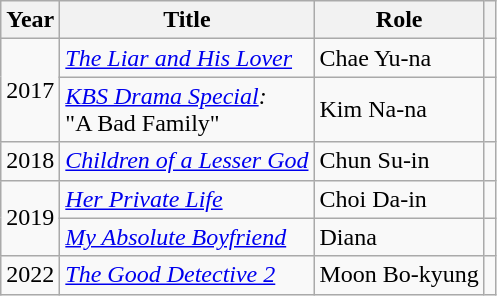<table class="wikitable">
<tr>
<th>Year</th>
<th>Title</th>
<th>Role</th>
<th></th>
</tr>
<tr>
<td rowspan="2">2017</td>
<td><em><a href='#'>The Liar and His Lover</a></em></td>
<td>Chae Yu-na</td>
<td></td>
</tr>
<tr>
<td><em><a href='#'>KBS Drama Special</a>:</em><br>"A Bad Family"</td>
<td>Kim Na-na</td>
<td></td>
</tr>
<tr>
<td>2018</td>
<td><em><a href='#'>Children of a Lesser God</a></em></td>
<td>Chun Su-in</td>
<td></td>
</tr>
<tr>
<td rowspan="2">2019</td>
<td><em><a href='#'>Her Private Life</a></em></td>
<td>Choi Da-in</td>
<td></td>
</tr>
<tr>
<td><em><a href='#'>My Absolute Boyfriend</a></em></td>
<td>Diana</td>
<td></td>
</tr>
<tr>
<td>2022</td>
<td><em><a href='#'>The Good Detective 2</a></em></td>
<td>Moon Bo-kyung</td>
<td></td>
</tr>
</table>
